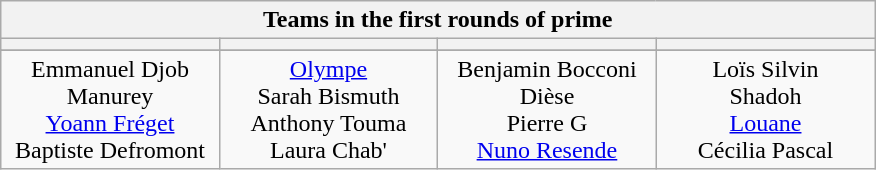<table class="wikitable" text=align:center>
<tr>
<th colspan=4 style="width:95%;">Teams in the first rounds of prime</th>
</tr>
<tr>
<th style="width:23%;" scope="col"></th>
<th style="width:23%;" scope="col"></th>
<th style="width:23%;" scope="col"></th>
<th style="width:23%;" scope="col"></th>
</tr>
<tr>
</tr>
<tr align="center" valign="top">
<td>Emmanuel Djob<br>Manurey<br><a href='#'>Yoann Fréget</a><br>Baptiste Defromont</td>
<td><a href='#'>Olympe</a><br>Sarah Bismuth<br>Anthony Touma<br>Laura Chab'</td>
<td>Benjamin Bocconi<br>Dièse<br>Pierre G<br><a href='#'>Nuno Resende</a></td>
<td>Loïs Silvin<br>Shadoh<br><a href='#'>Louane</a><br>Cécilia Pascal</td>
</tr>
</table>
